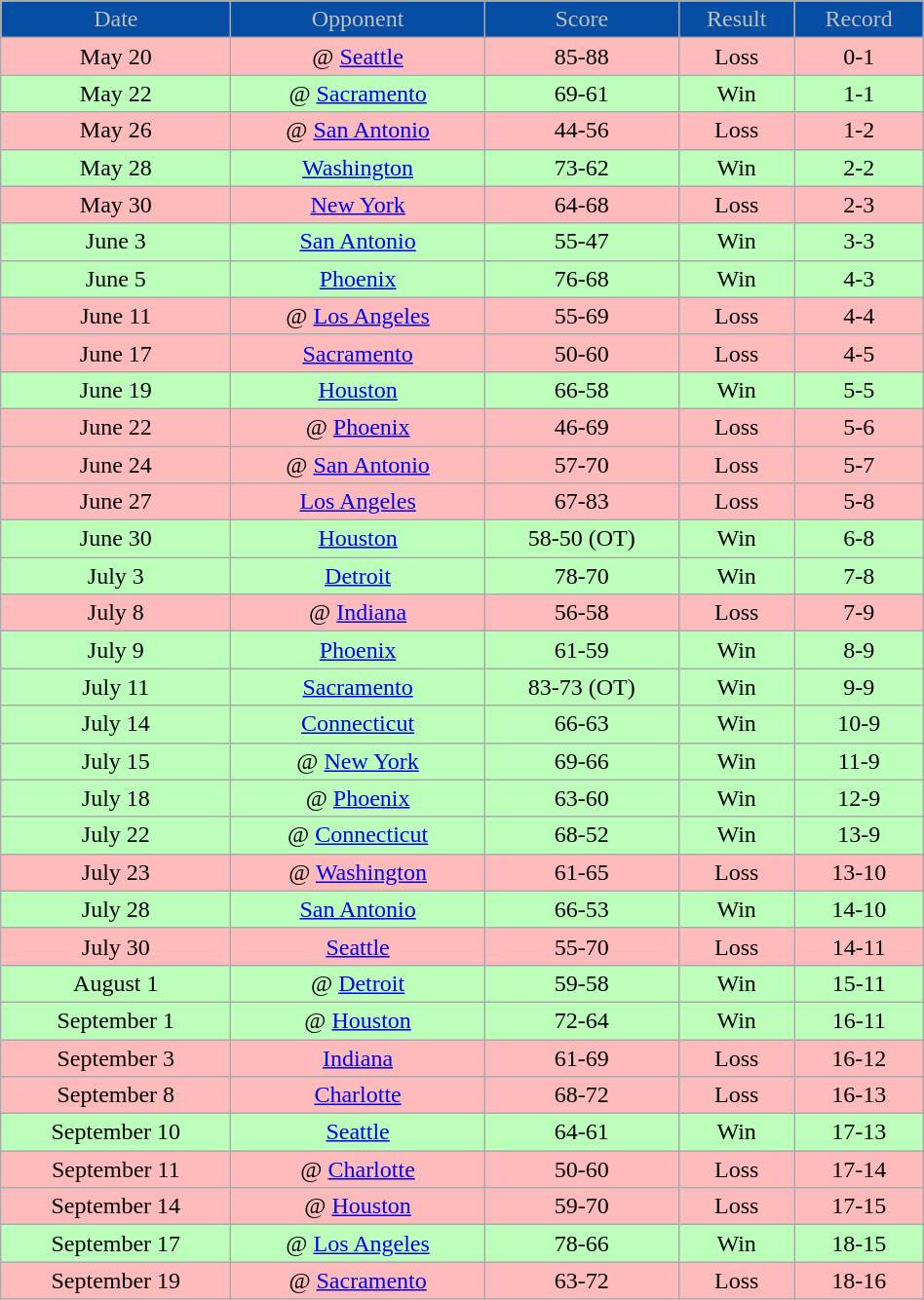<table class="wikitable" width="50%">
<tr align="center" style="background:#054ea4; color:silver;">
<td>Date</td>
<td>Opponent</td>
<td>Score</td>
<td>Result</td>
<td>Record</td>
</tr>
<tr align="center" bgcolor="ffbbbb">
<td>May 20</td>
<td>@ <a href='#'>Seattle</a></td>
<td>85-88</td>
<td>Loss</td>
<td>0-1</td>
</tr>
<tr align="center" bgcolor="bbffbb">
<td>May 22</td>
<td>@ <a href='#'>Sacramento</a></td>
<td>69-61</td>
<td>Win</td>
<td>1-1</td>
</tr>
<tr align="center" bgcolor="ffbbbb">
<td>May 26</td>
<td>@ <a href='#'>San Antonio</a></td>
<td>44-56</td>
<td>Loss</td>
<td>1-2</td>
</tr>
<tr align="center" bgcolor="bbffbb">
<td>May 28</td>
<td><a href='#'>Washington</a></td>
<td>73-62</td>
<td>Win</td>
<td>2-2</td>
</tr>
<tr align="center" bgcolor="ffbbbb">
<td>May 30</td>
<td><a href='#'>New York</a></td>
<td>64-68</td>
<td>Loss</td>
<td>2-3</td>
</tr>
<tr align="center" bgcolor="bbffbb">
<td>June 3</td>
<td><a href='#'>San Antonio</a></td>
<td>55-47</td>
<td>Win</td>
<td>3-3</td>
</tr>
<tr align="center" bgcolor="bbffbb">
<td>June 5</td>
<td><a href='#'>Phoenix</a></td>
<td>76-68</td>
<td>Win</td>
<td>4-3</td>
</tr>
<tr align="center" bgcolor="ffbbbb">
<td>June 11</td>
<td>@ <a href='#'>Los Angeles</a></td>
<td>55-69</td>
<td>Loss</td>
<td>4-4</td>
</tr>
<tr align="center" bgcolor="ffbbbb">
<td>June 17</td>
<td><a href='#'>Sacramento</a></td>
<td>50-60</td>
<td>Loss</td>
<td>4-5</td>
</tr>
<tr align="center" bgcolor="bbffbb">
<td>June 19</td>
<td><a href='#'>Houston</a></td>
<td>66-58</td>
<td>Win</td>
<td>5-5</td>
</tr>
<tr align="center" bgcolor="ffbbbb">
<td>June 22</td>
<td>@ <a href='#'>Phoenix</a></td>
<td>46-69</td>
<td>Loss</td>
<td>5-6</td>
</tr>
<tr align="center" bgcolor="ffbbbb">
<td>June 24</td>
<td>@ <a href='#'>San Antonio</a></td>
<td>57-70</td>
<td>Loss</td>
<td>5-7</td>
</tr>
<tr align="center" bgcolor="ffbbbb">
<td>June 27</td>
<td><a href='#'>Los Angeles</a></td>
<td>67-83</td>
<td>Loss</td>
<td>5-8</td>
</tr>
<tr align="center" bgcolor="bbffbb">
<td>June 30</td>
<td><a href='#'>Houston</a></td>
<td>58-50 (OT)</td>
<td>Win</td>
<td>6-8</td>
</tr>
<tr align="center" bgcolor="bbffbb">
<td>July 3</td>
<td><a href='#'>Detroit</a></td>
<td>78-70</td>
<td>Win</td>
<td>7-8</td>
</tr>
<tr align="center" bgcolor="ffbbbb">
<td>July 8</td>
<td>@ <a href='#'>Indiana</a></td>
<td>56-58</td>
<td>Loss</td>
<td>7-9</td>
</tr>
<tr align="center" bgcolor="bbffbb">
<td>July 9</td>
<td><a href='#'>Phoenix</a></td>
<td>61-59</td>
<td>Win</td>
<td>8-9</td>
</tr>
<tr align="center" bgcolor="bbffbb">
<td>July 11</td>
<td><a href='#'>Sacramento</a></td>
<td>83-73 (OT)</td>
<td>Win</td>
<td>9-9</td>
</tr>
<tr align="center" bgcolor="bbffbb">
<td>July 14</td>
<td><a href='#'>Connecticut</a></td>
<td>66-63</td>
<td>Win</td>
<td>10-9</td>
</tr>
<tr align="center" bgcolor="bbffbb">
<td>July 15</td>
<td>@ <a href='#'>New York</a></td>
<td>69-66</td>
<td>Win</td>
<td>11-9</td>
</tr>
<tr align="center" bgcolor="bbffbb">
<td>July 18</td>
<td>@ <a href='#'>Phoenix</a></td>
<td>63-60</td>
<td>Win</td>
<td>12-9</td>
</tr>
<tr align="center" bgcolor="bbffbb">
<td>July 22</td>
<td>@ <a href='#'>Connecticut</a></td>
<td>68-52</td>
<td>Win</td>
<td>13-9</td>
</tr>
<tr align="center" bgcolor="ffbbbb">
<td>July 23</td>
<td>@ <a href='#'>Washington</a></td>
<td>61-65</td>
<td>Loss</td>
<td>13-10</td>
</tr>
<tr align="center" bgcolor="bbffbb">
<td>July 28</td>
<td><a href='#'>San Antonio</a></td>
<td>66-53</td>
<td>Win</td>
<td>14-10</td>
</tr>
<tr align="center" bgcolor="ffbbbb">
<td>July 30</td>
<td><a href='#'>Seattle</a></td>
<td>55-70</td>
<td>Loss</td>
<td>14-11</td>
</tr>
<tr align="center" bgcolor="bbffbb">
<td>August 1</td>
<td>@ <a href='#'>Detroit</a></td>
<td>59-58</td>
<td>Win</td>
<td>15-11</td>
</tr>
<tr align="center" bgcolor="bbffbb">
<td>September 1</td>
<td>@ <a href='#'>Houston</a></td>
<td>72-64</td>
<td>Win</td>
<td>16-11</td>
</tr>
<tr align="center" bgcolor="ffbbbb">
<td>September 3</td>
<td><a href='#'>Indiana</a></td>
<td>61-69</td>
<td>Loss</td>
<td>16-12</td>
</tr>
<tr align="center" bgcolor="ffbbbb">
<td>September 8</td>
<td><a href='#'>Charlotte</a></td>
<td>68-72</td>
<td>Loss</td>
<td>16-13</td>
</tr>
<tr align="center" bgcolor="bbffbb">
<td>September 10</td>
<td><a href='#'>Seattle</a></td>
<td>64-61</td>
<td>Win</td>
<td>17-13</td>
</tr>
<tr align="center" bgcolor="ffbbbb">
<td>September 11</td>
<td>@ <a href='#'>Charlotte</a></td>
<td>50-60</td>
<td>Loss</td>
<td>17-14</td>
</tr>
<tr align="center" bgcolor="ffbbbb">
<td>September 14</td>
<td>@ <a href='#'>Houston</a></td>
<td>59-70</td>
<td>Loss</td>
<td>17-15</td>
</tr>
<tr align="center" bgcolor="bbffbb">
<td>September 17</td>
<td>@ <a href='#'>Los Angeles</a></td>
<td>78-66</td>
<td>Win</td>
<td>18-15</td>
</tr>
<tr align="center" bgcolor="ffbbbb">
<td>September 19</td>
<td>@ <a href='#'>Sacramento</a></td>
<td>63-72</td>
<td>Loss</td>
<td>18-16</td>
</tr>
</table>
